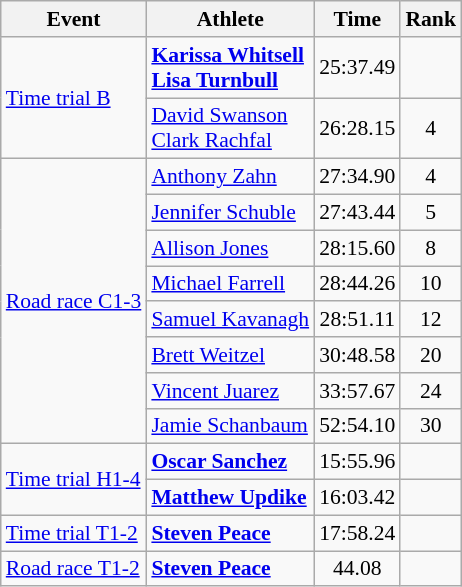<table class=wikitable style="font-size:90%">
<tr>
<th>Event</th>
<th>Athlete</th>
<th>Time</th>
<th>Rank</th>
</tr>
<tr>
<td rowspan=2><a href='#'>Time trial B</a></td>
<td><strong><a href='#'>Karissa Whitsell</a><br><a href='#'>Lisa Turnbull</a></strong></td>
<td align=center>25:37.49</td>
<td align=center></td>
</tr>
<tr>
<td><a href='#'>David Swanson</a><br><a href='#'>Clark Rachfal</a></td>
<td align=center>26:28.15</td>
<td align=center>4</td>
</tr>
<tr>
<td rowspan=8><a href='#'>Road race C1-3</a></td>
<td><a href='#'>Anthony Zahn</a></td>
<td align=center>27:34.90</td>
<td align=center>4</td>
</tr>
<tr>
<td><a href='#'>Jennifer Schuble</a></td>
<td align=center>27:43.44</td>
<td align=center>5</td>
</tr>
<tr>
<td><a href='#'>Allison Jones</a></td>
<td align=center>28:15.60</td>
<td align=center>8</td>
</tr>
<tr>
<td><a href='#'>Michael Farrell</a></td>
<td align=center>28:44.26</td>
<td align=center>10</td>
</tr>
<tr>
<td><a href='#'>Samuel Kavanagh</a></td>
<td align=center>28:51.11</td>
<td align=center>12</td>
</tr>
<tr>
<td><a href='#'>Brett Weitzel</a></td>
<td align=center>30:48.58</td>
<td align=center>20</td>
</tr>
<tr>
<td><a href='#'>Vincent Juarez</a></td>
<td align=center>33:57.67</td>
<td align=center>24</td>
</tr>
<tr>
<td><a href='#'>Jamie Schanbaum</a></td>
<td align=center>52:54.10</td>
<td align=center>30</td>
</tr>
<tr>
<td rowspan=2><a href='#'>Time trial H1-4</a></td>
<td><strong><a href='#'>Oscar Sanchez</a></strong></td>
<td align=center>15:55.96</td>
<td align=center></td>
</tr>
<tr>
<td><strong><a href='#'>Matthew Updike</a></strong></td>
<td align=center>16:03.42</td>
<td align=center></td>
</tr>
<tr>
<td><a href='#'>Time trial T1-2</a></td>
<td><strong><a href='#'>Steven Peace</a></strong></td>
<td align=center>17:58.24</td>
<td align=center></td>
</tr>
<tr>
<td><a href='#'>Road race T1-2</a></td>
<td><strong><a href='#'>Steven Peace</a></strong></td>
<td align=center>44.08</td>
<td align=center></td>
</tr>
</table>
